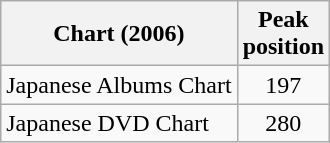<table class="wikitable sortable">
<tr>
<th>Chart (2006)</th>
<th>Peak<br>position</th>
</tr>
<tr>
<td>Japanese Albums Chart</td>
<td style="text-align:center;">197</td>
</tr>
<tr>
<td>Japanese DVD Chart</td>
<td style="text-align:center;">280</td>
</tr>
</table>
